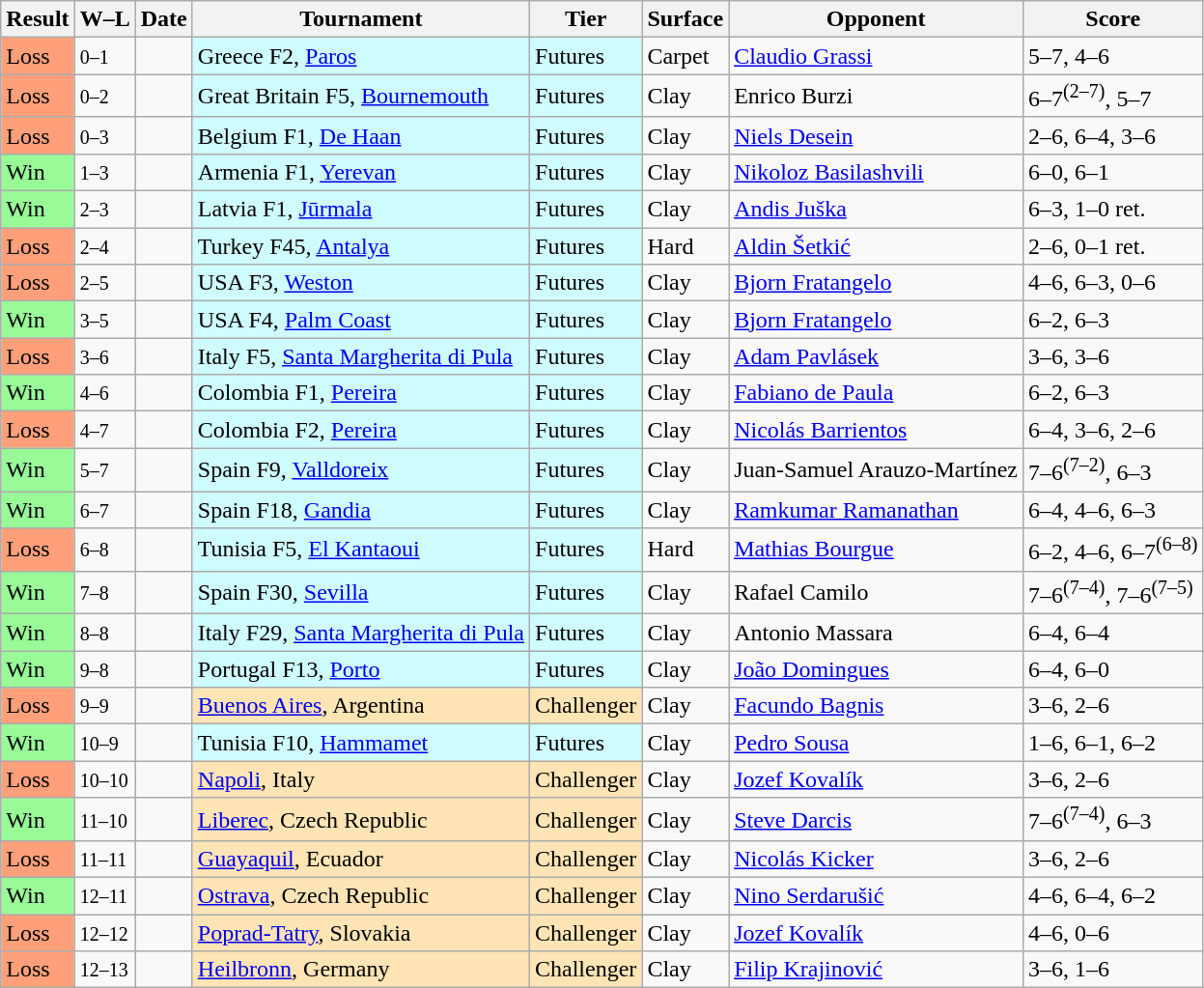<table class="sortable wikitable">
<tr>
<th>Result</th>
<th class="unsortable">W–L</th>
<th>Date</th>
<th>Tournament</th>
<th>Tier</th>
<th>Surface</th>
<th>Opponent</th>
<th class="unsortable">Score</th>
</tr>
<tr>
<td bgcolor=FFA07A>Loss</td>
<td><small>0–1</small></td>
<td></td>
<td style="background:#cffcff;">Greece F2, <a href='#'>Paros</a></td>
<td style="background:#cffcff;">Futures</td>
<td>Carpet</td>
<td> <a href='#'>Claudio Grassi</a></td>
<td>5–7, 4–6</td>
</tr>
<tr>
<td bgcolor=FFA07A>Loss</td>
<td><small>0–2</small></td>
<td></td>
<td style="background:#cffcff;">Great Britain F5, <a href='#'>Bournemouth</a></td>
<td style="background:#cffcff;">Futures</td>
<td>Clay</td>
<td> Enrico Burzi</td>
<td>6–7<sup>(2–7)</sup>, 5–7</td>
</tr>
<tr>
<td bgcolor=FFA07A>Loss</td>
<td><small>0–3</small></td>
<td></td>
<td style="background:#cffcff;">Belgium F1, <a href='#'>De Haan</a></td>
<td style="background:#cffcff;">Futures</td>
<td>Clay</td>
<td> <a href='#'>Niels Desein</a></td>
<td>2–6, 6–4, 3–6</td>
</tr>
<tr>
<td bgcolor=98FB98>Win</td>
<td><small>1–3</small></td>
<td></td>
<td style="background:#cffcff;">Armenia F1, <a href='#'>Yerevan</a></td>
<td style="background:#cffcff;">Futures</td>
<td>Clay</td>
<td> <a href='#'>Nikoloz Basilashvili</a></td>
<td>6–0, 6–1</td>
</tr>
<tr>
<td bgcolor=98FB98>Win</td>
<td><small>2–3</small></td>
<td></td>
<td style="background:#cffcff;">Latvia F1, <a href='#'>Jūrmala</a></td>
<td style="background:#cffcff;">Futures</td>
<td>Clay</td>
<td> <a href='#'>Andis Juška</a></td>
<td>6–3, 1–0 ret.</td>
</tr>
<tr>
<td bgcolor=FFA07A>Loss</td>
<td><small>2–4</small></td>
<td></td>
<td style="background:#cffcff;">Turkey F45, <a href='#'>Antalya</a></td>
<td style="background:#cffcff;">Futures</td>
<td>Hard</td>
<td> <a href='#'>Aldin Šetkić</a></td>
<td>2–6, 0–1 ret.</td>
</tr>
<tr>
<td bgcolor=FFA07A>Loss</td>
<td><small>2–5</small></td>
<td></td>
<td style="background:#cffcff;">USA F3, <a href='#'>Weston</a></td>
<td style="background:#cffcff;">Futures</td>
<td>Clay</td>
<td> <a href='#'>Bjorn Fratangelo</a></td>
<td>4–6, 6–3, 0–6</td>
</tr>
<tr>
<td bgcolor=98FB98>Win</td>
<td><small>3–5</small></td>
<td></td>
<td style="background:#cffcff;">USA F4, <a href='#'>Palm Coast</a></td>
<td style="background:#cffcff;">Futures</td>
<td>Clay</td>
<td> <a href='#'>Bjorn Fratangelo</a></td>
<td>6–2, 6–3</td>
</tr>
<tr>
<td bgcolor=FFA07A>Loss</td>
<td><small>3–6</small></td>
<td></td>
<td style="background:#cffcff;">Italy F5, <a href='#'>Santa Margherita di Pula</a></td>
<td style="background:#cffcff;">Futures</td>
<td>Clay</td>
<td> <a href='#'>Adam Pavlásek</a></td>
<td>3–6, 3–6</td>
</tr>
<tr>
<td bgcolor=98FB98>Win</td>
<td><small>4–6</small></td>
<td></td>
<td style="background:#cffcff;">Colombia F1, <a href='#'>Pereira</a></td>
<td style="background:#cffcff;">Futures</td>
<td>Clay</td>
<td> <a href='#'>Fabiano de Paula</a></td>
<td>6–2, 6–3</td>
</tr>
<tr>
<td bgcolor=FFA07A>Loss</td>
<td><small>4–7</small></td>
<td></td>
<td style="background:#cffcff;">Colombia F2, <a href='#'>Pereira</a></td>
<td style="background:#cffcff;">Futures</td>
<td>Clay</td>
<td> <a href='#'>Nicolás Barrientos</a></td>
<td>6–4, 3–6, 2–6</td>
</tr>
<tr>
<td bgcolor=98FB98>Win</td>
<td><small>5–7</small></td>
<td></td>
<td style="background:#cffcff;">Spain F9, <a href='#'>Valldoreix</a></td>
<td style="background:#cffcff;">Futures</td>
<td>Clay</td>
<td> Juan-Samuel Arauzo-Martínez</td>
<td>7–6<sup>(7–2)</sup>, 6–3</td>
</tr>
<tr>
<td bgcolor=98FB98>Win</td>
<td><small>6–7</small></td>
<td></td>
<td style="background:#cffcff;">Spain F18, <a href='#'>Gandia</a></td>
<td style="background:#cffcff;">Futures</td>
<td>Clay</td>
<td> <a href='#'>Ramkumar Ramanathan</a></td>
<td>6–4, 4–6, 6–3</td>
</tr>
<tr>
<td bgcolor=FFA07A>Loss</td>
<td><small>6–8</small></td>
<td></td>
<td style="background:#cffcff;">Tunisia F5, <a href='#'>El Kantaoui</a></td>
<td style="background:#cffcff;">Futures</td>
<td>Hard</td>
<td> <a href='#'>Mathias Bourgue</a></td>
<td>6–2, 4–6, 6–7<sup>(6–8)</sup></td>
</tr>
<tr>
<td bgcolor=98FB98>Win</td>
<td><small>7–8</small></td>
<td></td>
<td style="background:#cffcff;">Spain F30, <a href='#'>Sevilla</a></td>
<td style="background:#cffcff;">Futures</td>
<td>Clay</td>
<td> Rafael Camilo</td>
<td>7–6<sup>(7–4)</sup>, 7–6<sup>(7–5)</sup></td>
</tr>
<tr>
<td bgcolor=98FB98>Win</td>
<td><small>8–8</small></td>
<td></td>
<td style="background:#cffcff;">Italy F29, <a href='#'>Santa Margherita di Pula</a></td>
<td style="background:#cffcff;">Futures</td>
<td>Clay</td>
<td> Antonio Massara</td>
<td>6–4, 6–4</td>
</tr>
<tr>
<td bgcolor=98FB98>Win</td>
<td><small>9–8</small></td>
<td></td>
<td style="background:#cffcff;">Portugal F13, <a href='#'>Porto</a></td>
<td style="background:#cffcff;">Futures</td>
<td>Clay</td>
<td> <a href='#'>João Domingues</a></td>
<td>6–4, 6–0</td>
</tr>
<tr>
<td bgcolor=FFA07A>Loss</td>
<td><small>9–9</small></td>
<td><a href='#'></a></td>
<td style="background:moccasin;"><a href='#'>Buenos Aires</a>, Argentina</td>
<td style="background:moccasin;">Challenger</td>
<td>Clay</td>
<td> <a href='#'>Facundo Bagnis</a></td>
<td>3–6, 2–6</td>
</tr>
<tr>
<td bgcolor=98FB98>Win</td>
<td><small>10–9</small></td>
<td></td>
<td style="background:#cffcff;">Tunisia F10, <a href='#'>Hammamet</a></td>
<td style="background:#cffcff;">Futures</td>
<td>Clay</td>
<td> <a href='#'>Pedro Sousa</a></td>
<td>1–6, 6–1, 6–2</td>
</tr>
<tr>
<td bgcolor=FFA07A>Loss</td>
<td><small>10–10</small></td>
<td><a href='#'></a></td>
<td style="background:moccasin;"><a href='#'>Napoli</a>, Italy</td>
<td style="background:moccasin;">Challenger</td>
<td>Clay</td>
<td> <a href='#'>Jozef Kovalík</a></td>
<td>3–6, 2–6</td>
</tr>
<tr>
<td bgcolor=98FB98>Win</td>
<td><small>11–10</small></td>
<td><a href='#'></a></td>
<td style="background:moccasin;"><a href='#'>Liberec</a>, Czech Republic</td>
<td style="background:moccasin;">Challenger</td>
<td>Clay</td>
<td> <a href='#'>Steve Darcis</a></td>
<td>7–6<sup>(7–4)</sup>, 6–3</td>
</tr>
<tr>
<td bgcolor=FFA07A>Loss</td>
<td><small>11–11</small></td>
<td><a href='#'></a></td>
<td style="background:moccasin;"><a href='#'>Guayaquil</a>, Ecuador</td>
<td style="background:moccasin;">Challenger</td>
<td>Clay</td>
<td> <a href='#'>Nicolás Kicker</a></td>
<td>3–6, 2–6</td>
</tr>
<tr>
<td bgcolor=98FB98>Win</td>
<td><small>12–11</small></td>
<td><a href='#'></a></td>
<td style="background:moccasin;"><a href='#'>Ostrava</a>, Czech Republic</td>
<td style="background:moccasin;">Challenger</td>
<td>Clay</td>
<td> <a href='#'>Nino Serdarušić</a></td>
<td>4–6, 6–4, 6–2</td>
</tr>
<tr>
<td bgcolor=FFA07A>Loss</td>
<td><small>12–12</small></td>
<td><a href='#'></a></td>
<td style="background:moccasin;"><a href='#'>Poprad-Tatry</a>, Slovakia</td>
<td style="background:moccasin;">Challenger</td>
<td>Clay</td>
<td> <a href='#'>Jozef Kovalík</a></td>
<td>4–6, 0–6</td>
</tr>
<tr>
<td bgcolor=FFA07A>Loss</td>
<td><small>12–13</small></td>
<td><a href='#'></a></td>
<td style="background:moccasin;"><a href='#'>Heilbronn</a>, Germany</td>
<td style="background:moccasin;">Challenger</td>
<td>Clay</td>
<td> <a href='#'>Filip Krajinović</a></td>
<td>3–6, 1–6</td>
</tr>
</table>
